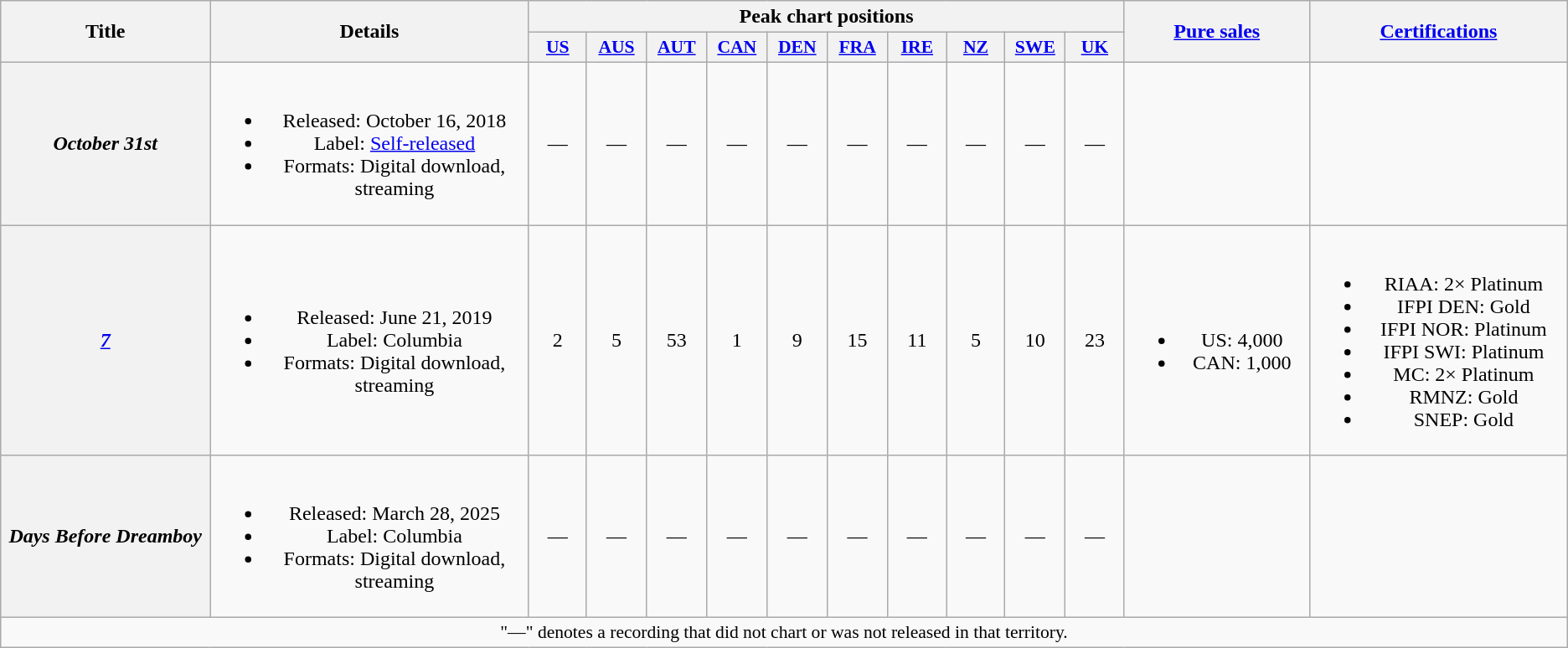<table class="wikitable plainrowheaders" style="text-align:center;">
<tr>
<th scope="col" rowspan="2" style="width:11em;">Title</th>
<th scope="col" rowspan="2" style="width:17em;">Details</th>
<th scope="col" colspan="10">Peak chart positions</th>
<th scope="col" rowspan="2" style="width:9.5em;"><a href='#'>Pure sales</a></th>
<th scope="col" rowspan="2" style="width:13.5em;"><a href='#'>Certifications</a></th>
</tr>
<tr>
<th scope="col" style="width:3em;font-size:90%;"><a href='#'>US</a><br></th>
<th scope="col" style="width:3em;font-size:90%;"><a href='#'>AUS</a><br></th>
<th scope="col" style="width:3em;font-size:90%;"><a href='#'>AUT</a><br></th>
<th scope="col" style="width:3em;font-size:90%;"><a href='#'>CAN</a><br></th>
<th scope="col" style="width:3em;font-size:90%;"><a href='#'>DEN</a><br></th>
<th scope="col" style="width:3em;font-size:90%;"><a href='#'>FRA</a><br></th>
<th scope="col" style="width:3em;font-size:90%;"><a href='#'>IRE</a><br></th>
<th scope="col" style="width:3em;font-size:90%;"><a href='#'>NZ</a><br></th>
<th scope="col" style="width:3em;font-size:90%;"><a href='#'>SWE</a><br></th>
<th scope="col" style="width:3em;font-size:90%;"><a href='#'>UK</a><br></th>
</tr>
<tr>
<th scope="row"><em>October 31st</em></th>
<td><br><ul><li>Released: October 16, 2018</li><li>Label: <a href='#'>Self-released</a></li><li>Formats: Digital download, streaming</li></ul></td>
<td>—</td>
<td>—</td>
<td>—</td>
<td>—</td>
<td>—</td>
<td>—</td>
<td>—</td>
<td>—</td>
<td>—</td>
<td>—</td>
<td></td>
<td></td>
</tr>
<tr>
<th scope="row"><em><a href='#'>7</a></em></th>
<td><br><ul><li>Released: June 21, 2019</li><li>Label: Columbia</li><li>Formats: Digital download, streaming</li></ul></td>
<td>2</td>
<td>5</td>
<td>53</td>
<td>1</td>
<td>9</td>
<td>15</td>
<td>11</td>
<td>5</td>
<td>10</td>
<td>23</td>
<td><br><ul><li>US: 4,000</li><li>CAN: 1,000</li></ul></td>
<td><br><ul><li>RIAA: 2× Platinum</li><li>IFPI DEN: Gold</li><li>IFPI NOR: Platinum</li><li>IFPI SWI: Platinum</li><li>MC: 2× Platinum</li><li>RMNZ: Gold </li><li>SNEP: Gold</li></ul></td>
</tr>
<tr>
<th scope="row"><em>Days Before Dreamboy</em></th>
<td><br><ul><li>Released: March 28, 2025</li><li>Label: Columbia</li><li>Formats: Digital download, streaming</li></ul></td>
<td>—</td>
<td>—</td>
<td>—</td>
<td>—</td>
<td>—</td>
<td>—</td>
<td>—</td>
<td>—</td>
<td>—</td>
<td>—</td>
<td></td>
<td></td>
</tr>
<tr>
<td colspan="16" style="font-size:90%">"—" denotes a recording that did not chart or was not released in that territory.</td>
</tr>
</table>
